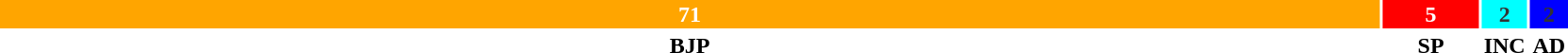<table style="width:88%; text-align:center;">
<tr style="color:white;">
<td style="background:orange; width:88.75%;"><strong>71</strong></td>
<td style="background:red; width:6.25%;"><strong>5</strong></td>
<td style="background:aqua; color:#333; width:2.5%;"><strong>2</strong></td>
<td style="background:blue; color:#333; width:2.5%;"><strong>2</strong></td>
</tr>
<tr>
<td><span><strong>BJP</strong></span></td>
<td><span><strong>SP</strong></span></td>
<td><span><strong>INC</strong></span></td>
<td><span><strong>AD</strong></span></td>
</tr>
</table>
